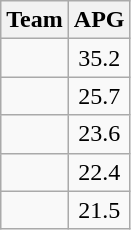<table class=wikitable>
<tr>
<th>Team</th>
<th>APG</th>
</tr>
<tr>
<td></td>
<td align=center>35.2</td>
</tr>
<tr>
<td></td>
<td align=center>25.7</td>
</tr>
<tr>
<td></td>
<td align=center>23.6</td>
</tr>
<tr>
<td></td>
<td align=center>22.4</td>
</tr>
<tr>
<td></td>
<td align=center>21.5</td>
</tr>
</table>
